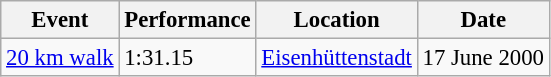<table class="wikitable" style="border-collapse: collapse; font-size: 95%;">
<tr>
<th scope="col">Event</th>
<th scope="col">Performance</th>
<th scope="col">Location</th>
<th scope="col">Date</th>
</tr>
<tr>
<td><a href='#'>20 km walk</a></td>
<td>1:31.15</td>
<td><a href='#'>Eisenhüttenstadt</a></td>
<td>17 June 2000</td>
</tr>
</table>
